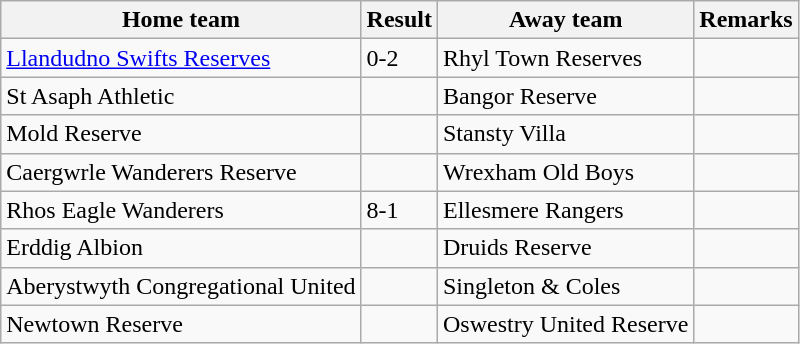<table class="wikitable">
<tr>
<th>Home team</th>
<th>Result</th>
<th>Away team</th>
<th>Remarks</th>
</tr>
<tr>
<td><a href='#'>Llandudno Swifts Reserves</a></td>
<td>0-2</td>
<td>Rhyl Town Reserves</td>
<td></td>
</tr>
<tr>
<td>St Asaph Athletic</td>
<td></td>
<td>Bangor Reserve</td>
<td></td>
</tr>
<tr>
<td>Mold Reserve</td>
<td></td>
<td>Stansty Villa</td>
<td></td>
</tr>
<tr>
<td>Caergwrle Wanderers Reserve</td>
<td></td>
<td>Wrexham Old Boys</td>
<td></td>
</tr>
<tr>
<td>Rhos Eagle Wanderers</td>
<td>8-1</td>
<td>Ellesmere Rangers</td>
<td></td>
</tr>
<tr>
<td>Erddig Albion</td>
<td></td>
<td>Druids Reserve</td>
<td></td>
</tr>
<tr>
<td>Aberystwyth Congregational United</td>
<td></td>
<td> Singleton & Coles</td>
<td></td>
</tr>
<tr>
<td>Newtown Reserve</td>
<td></td>
<td> Oswestry United Reserve</td>
<td></td>
</tr>
</table>
